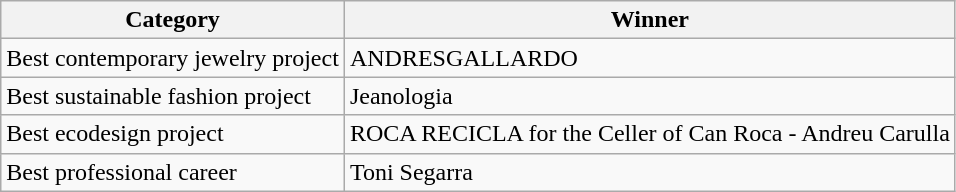<table class="wikitable">
<tr>
<th>Category</th>
<th>Winner</th>
</tr>
<tr>
<td>Best contemporary jewelry project</td>
<td>ANDRESGALLARDO</td>
</tr>
<tr>
<td>Best sustainable fashion project</td>
<td>Jeanologia</td>
</tr>
<tr>
<td>Best ecodesign project</td>
<td>ROCA RECICLA for the Celler of Can Roca - Andreu Carulla</td>
</tr>
<tr>
<td>Best professional career</td>
<td>Toni Segarra</td>
</tr>
</table>
